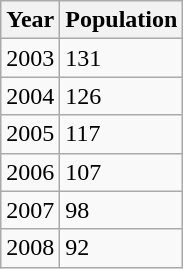<table class="wikitable">
<tr>
<th>Year</th>
<th>Population</th>
</tr>
<tr>
<td>2003</td>
<td>131</td>
</tr>
<tr>
<td>2004</td>
<td>126</td>
</tr>
<tr>
<td>2005</td>
<td>117</td>
</tr>
<tr>
<td>2006</td>
<td>107</td>
</tr>
<tr>
<td>2007</td>
<td>98</td>
</tr>
<tr>
<td>2008</td>
<td>92</td>
</tr>
</table>
